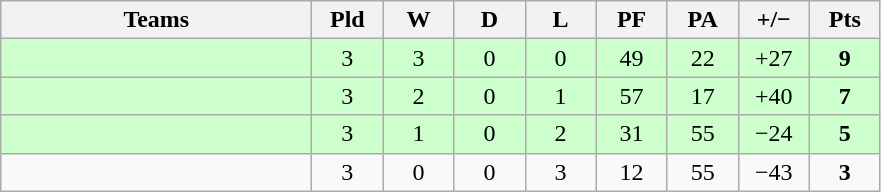<table class="wikitable" style="text-align: center;">
<tr>
<th width="200">Teams</th>
<th width="40">Pld</th>
<th width="40">W</th>
<th width="40">D</th>
<th width="40">L</th>
<th width="40">PF</th>
<th width="40">PA</th>
<th width="40">+/−</th>
<th width="40">Pts</th>
</tr>
<tr style="background:#cfc; width:20px;">
<td align=left></td>
<td>3</td>
<td>3</td>
<td>0</td>
<td>0</td>
<td>49</td>
<td>22</td>
<td>+27</td>
<td><strong>9</strong></td>
</tr>
<tr style="background:#cfc; width:20px;">
<td align=left></td>
<td>3</td>
<td>2</td>
<td>0</td>
<td>1</td>
<td>57</td>
<td>17</td>
<td>+40</td>
<td><strong>7</strong></td>
</tr>
<tr style="background:#cfc; width:20px;">
<td align=left></td>
<td>3</td>
<td>1</td>
<td>0</td>
<td>2</td>
<td>31</td>
<td>55</td>
<td>−24</td>
<td><strong>5</strong></td>
</tr>
<tr>
<td align=left></td>
<td>3</td>
<td>0</td>
<td>0</td>
<td>3</td>
<td>12</td>
<td>55</td>
<td>−43</td>
<td><strong>3</strong></td>
</tr>
</table>
